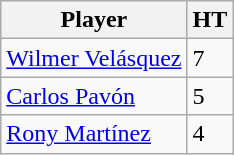<table class="wikitable">
<tr>
<th>Player</th>
<th>HT</th>
</tr>
<tr>
<td> <a href='#'>Wilmer Velásquez</a></td>
<td>7</td>
</tr>
<tr>
<td> <a href='#'>Carlos Pavón</a></td>
<td>5</td>
</tr>
<tr>
<td> <a href='#'>Rony Martínez</a></td>
<td>4</td>
</tr>
</table>
